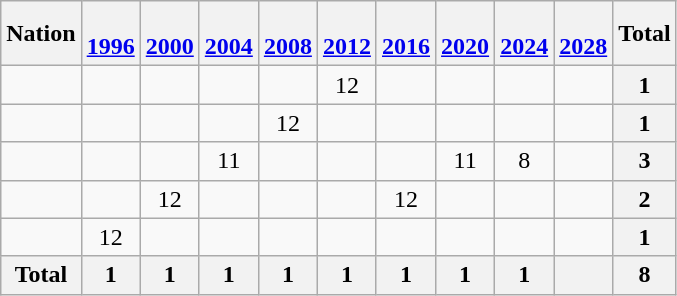<table class="wikitable" style="text-align:center;">
<tr>
<th>Nation</th>
<th><br><a href='#'>1996</a></th>
<th><br><a href='#'>2000</a></th>
<th><br><a href='#'>2004</a></th>
<th><br><a href='#'>2008</a></th>
<th><br><a href='#'>2012</a></th>
<th><br><a href='#'>2016</a></th>
<th><br><a href='#'>2020</a></th>
<th><br><a href='#'>2024</a></th>
<th><br><a href='#'>2028</a></th>
<th>Total</th>
</tr>
<tr>
<td align=left></td>
<td></td>
<td></td>
<td></td>
<td></td>
<td>12</td>
<td></td>
<td></td>
<td></td>
<td></td>
<th>1</th>
</tr>
<tr>
<td align=left></td>
<td></td>
<td></td>
<td></td>
<td>12</td>
<td></td>
<td></td>
<td></td>
<td></td>
<td></td>
<th>1</th>
</tr>
<tr>
<td align=left></td>
<td></td>
<td></td>
<td>11</td>
<td></td>
<td></td>
<td></td>
<td>11</td>
<td>8</td>
<td></td>
<th>3</th>
</tr>
<tr>
<td align=left></td>
<td></td>
<td>12</td>
<td></td>
<td></td>
<td></td>
<td>12</td>
<td></td>
<td></td>
<td></td>
<th>2</th>
</tr>
<tr>
<td align=left></td>
<td>12</td>
<td></td>
<td></td>
<td></td>
<td></td>
<td></td>
<td></td>
<td></td>
<td></td>
<th>1</th>
</tr>
<tr>
<th align=left>Total</th>
<th>1</th>
<th>1</th>
<th>1</th>
<th>1</th>
<th>1</th>
<th>1</th>
<th>1</th>
<th>1</th>
<th></th>
<th>8</th>
</tr>
</table>
